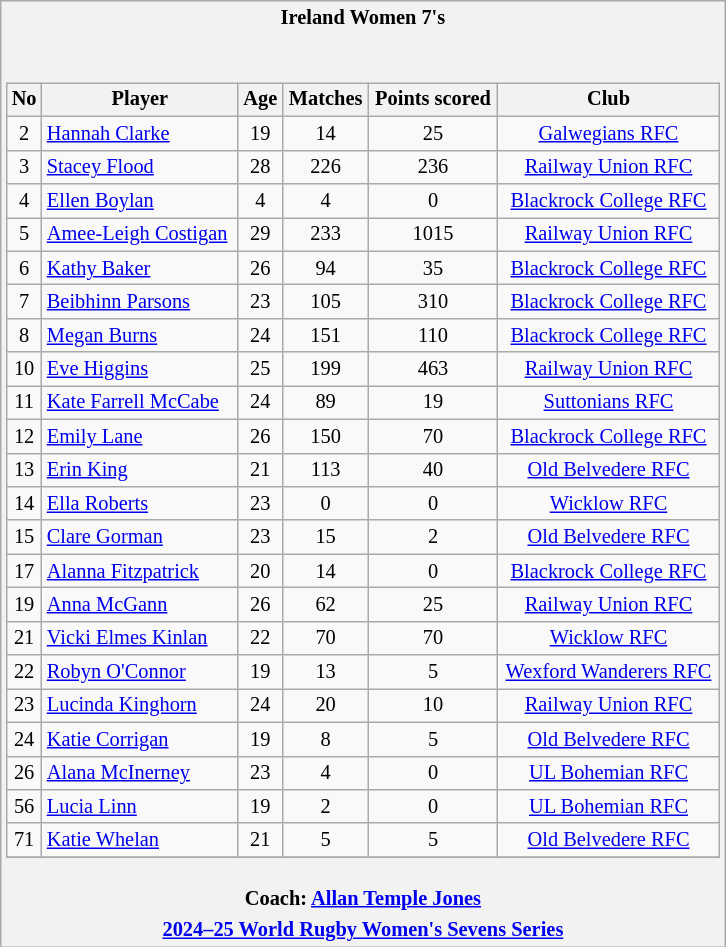<table class="wikitable" style="font-size:85%;">
<tr>
<th style="border: 0;"> Ireland Women 7's</th>
</tr>
<tr>
<td style="background: #f2f2f2; border: 0; text-align: center;"><br><table class="wikitable sortable" style="width:100%;">
<tr bgcolor="#efefef">
<th>No</th>
<th rowspan="">Player</th>
<th>Age</th>
<th rowspan=>Matches</th>
<th rowspan=>Points scored</th>
<th rowspan=>Club</th>
</tr>
<tr>
<td>2</td>
<td align="left"><a href='#'>Hannah Clarke</a></td>
<td>19</td>
<td>14</td>
<td>25</td>
<td><a href='#'>Galwegians RFC</a></td>
</tr>
<tr>
<td>3</td>
<td align="left"><a href='#'>Stacey Flood</a></td>
<td>28</td>
<td>226</td>
<td>236</td>
<td><a href='#'>Railway Union RFC</a></td>
</tr>
<tr>
<td>4</td>
<td align="left"><a href='#'>Ellen Boylan</a></td>
<td>4</td>
<td>4</td>
<td>0</td>
<td><a href='#'>Blackrock College RFC</a></td>
</tr>
<tr>
<td>5</td>
<td align="left"><a href='#'>Amee-Leigh Costigan</a></td>
<td>29</td>
<td>233</td>
<td>1015</td>
<td><a href='#'>Railway Union RFC</a></td>
</tr>
<tr>
<td>6</td>
<td align="left"><a href='#'>Kathy Baker</a></td>
<td>26</td>
<td>94</td>
<td>35</td>
<td><a href='#'>Blackrock College RFC</a></td>
</tr>
<tr>
<td>7</td>
<td align="left"><a href='#'>Beibhinn Parsons</a></td>
<td>23</td>
<td>105</td>
<td>310</td>
<td><a href='#'>Blackrock College RFC</a></td>
</tr>
<tr>
<td>8</td>
<td align="left"><a href='#'>Megan Burns</a></td>
<td>24</td>
<td>151</td>
<td>110</td>
<td><a href='#'>Blackrock College RFC</a></td>
</tr>
<tr>
<td>10</td>
<td align="left"><a href='#'>Eve Higgins</a></td>
<td>25</td>
<td>199</td>
<td>463</td>
<td><a href='#'>Railway Union RFC</a></td>
</tr>
<tr>
<td>11</td>
<td align="left"><a href='#'>Kate Farrell McCabe</a></td>
<td>24</td>
<td>89</td>
<td>19</td>
<td><a href='#'>Suttonians RFC</a></td>
</tr>
<tr>
<td>12</td>
<td align="left"><a href='#'>Emily Lane</a></td>
<td>26</td>
<td>150</td>
<td>70</td>
<td><a href='#'>Blackrock College RFC</a></td>
</tr>
<tr>
<td>13</td>
<td align="left"><a href='#'>Erin King</a></td>
<td>21</td>
<td>113</td>
<td>40</td>
<td><a href='#'>Old Belvedere RFC</a></td>
</tr>
<tr>
<td>14</td>
<td align="left"><a href='#'>Ella Roberts</a></td>
<td>23</td>
<td>0</td>
<td>0</td>
<td><a href='#'>Wicklow RFC</a></td>
</tr>
<tr>
<td>15</td>
<td align="left"><a href='#'>Clare Gorman</a></td>
<td>23</td>
<td>15</td>
<td>2</td>
<td><a href='#'>Old Belvedere RFC</a></td>
</tr>
<tr>
<td>17</td>
<td align="left"><a href='#'>Alanna Fitzpatrick</a></td>
<td>20</td>
<td>14</td>
<td>0</td>
<td><a href='#'>Blackrock College RFC</a></td>
</tr>
<tr>
<td>19</td>
<td align="left"><a href='#'>Anna McGann</a></td>
<td>26</td>
<td>62</td>
<td>25</td>
<td><a href='#'>Railway Union RFC</a></td>
</tr>
<tr>
<td>21</td>
<td align="left"><a href='#'>Vicki Elmes Kinlan</a></td>
<td>22</td>
<td>70</td>
<td>70</td>
<td><a href='#'>Wicklow RFC</a></td>
</tr>
<tr>
<td>22</td>
<td align="left"><a href='#'>Robyn O'Connor</a></td>
<td>19</td>
<td>13</td>
<td>5</td>
<td><a href='#'>Wexford Wanderers RFC</a></td>
</tr>
<tr>
<td>23</td>
<td align="left"><a href='#'>Lucinda Kinghorn</a></td>
<td>24</td>
<td>20</td>
<td>10</td>
<td><a href='#'>Railway Union RFC</a></td>
</tr>
<tr>
<td>24</td>
<td align="left"><a href='#'>Katie Corrigan</a></td>
<td>19</td>
<td>8</td>
<td>5</td>
<td><a href='#'>Old Belvedere RFC</a></td>
</tr>
<tr>
<td>26</td>
<td align="left"><a href='#'>Alana McInerney</a></td>
<td>23</td>
<td>4</td>
<td>0</td>
<td><a href='#'>UL Bohemian RFC</a></td>
</tr>
<tr>
<td>56</td>
<td align="left"><a href='#'>Lucia Linn</a></td>
<td>19</td>
<td>2</td>
<td>0</td>
<td><a href='#'>UL Bohemian RFC</a></td>
</tr>
<tr>
<td>71</td>
<td align="left"><a href='#'>Katie Whelan</a></td>
<td>21</td>
<td>5</td>
<td>5</td>
<td><a href='#'>Old Belvedere RFC</a></td>
</tr>
<tr>
</tr>
</table>
</td>
</tr>
<tr>
<th style="border: 0;">Coach: <a href='#'>Allan Temple Jones</a></th>
</tr>
<tr>
<th style="border: 0;"><a href='#'>2024–25 World Rugby Women's Sevens Series</a></th>
</tr>
<tr>
</tr>
</table>
